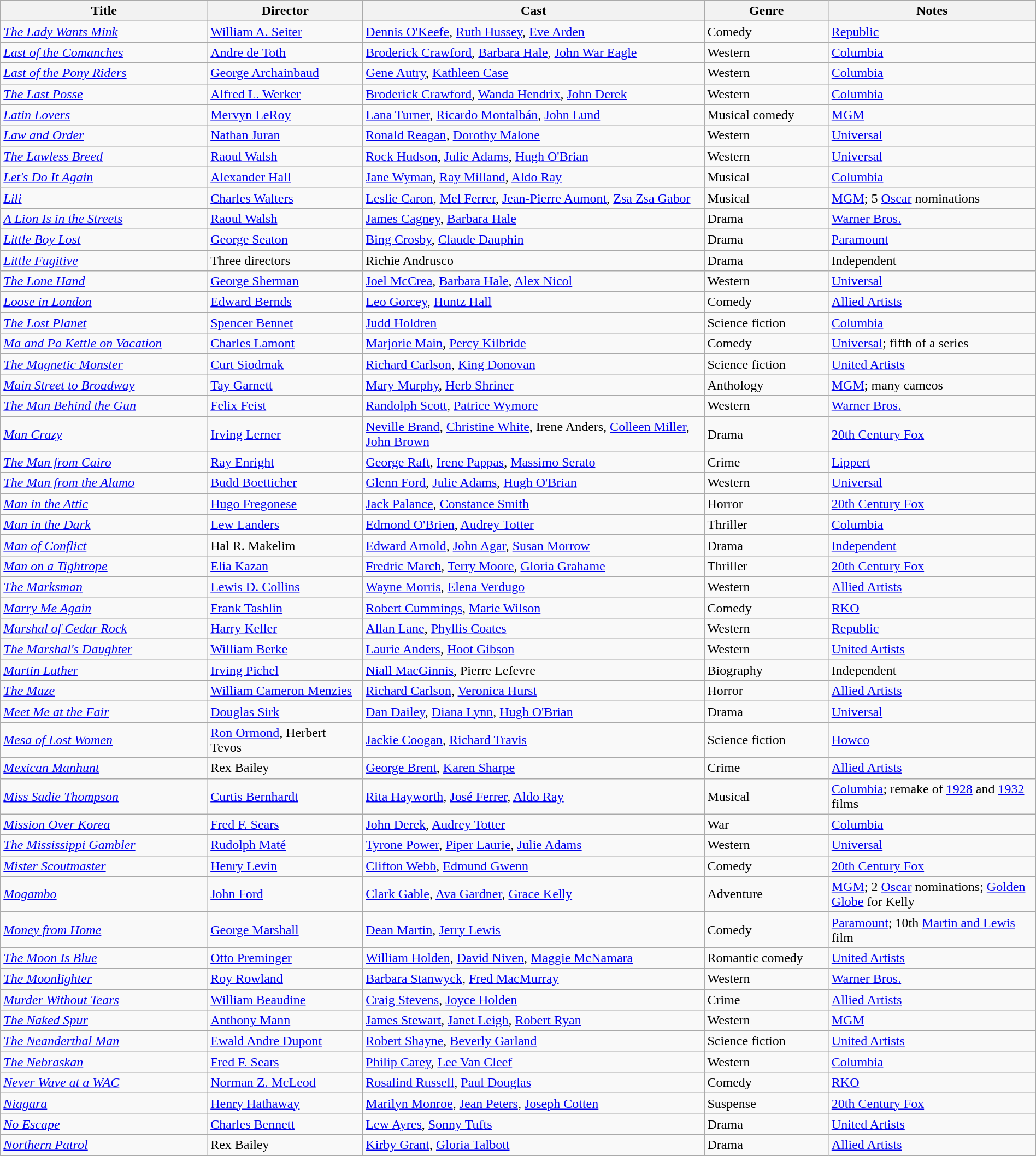<table class="wikitable" style="width:100%;">
<tr>
<th style="width:20%;">Title</th>
<th style="width:15%;">Director</th>
<th style="width:33%;">Cast</th>
<th style="width:12%;">Genre</th>
<th style="width:20%;">Notes</th>
</tr>
<tr>
<td><em><a href='#'>The Lady Wants Mink</a></em></td>
<td><a href='#'>William A. Seiter</a></td>
<td><a href='#'>Dennis O'Keefe</a>, <a href='#'>Ruth Hussey</a>, <a href='#'>Eve Arden</a></td>
<td>Comedy</td>
<td><a href='#'>Republic</a></td>
</tr>
<tr>
<td><em><a href='#'>Last of the Comanches</a></em></td>
<td><a href='#'>Andre de Toth</a></td>
<td><a href='#'>Broderick Crawford</a>, <a href='#'>Barbara Hale</a>, <a href='#'>John War Eagle</a></td>
<td>Western</td>
<td><a href='#'>Columbia</a></td>
</tr>
<tr>
<td><em><a href='#'>Last of the Pony Riders</a></em></td>
<td><a href='#'>George Archainbaud</a></td>
<td><a href='#'>Gene Autry</a>, <a href='#'>Kathleen Case</a></td>
<td>Western</td>
<td><a href='#'>Columbia</a></td>
</tr>
<tr>
<td><em><a href='#'>The Last Posse</a></em></td>
<td><a href='#'>Alfred L. Werker</a></td>
<td><a href='#'>Broderick Crawford</a>, <a href='#'>Wanda Hendrix</a>, <a href='#'>John Derek</a></td>
<td>Western</td>
<td><a href='#'>Columbia</a></td>
</tr>
<tr>
<td><em><a href='#'>Latin Lovers</a></em></td>
<td><a href='#'>Mervyn LeRoy</a></td>
<td><a href='#'>Lana Turner</a>, <a href='#'>Ricardo Montalbán</a>, <a href='#'>John Lund</a></td>
<td>Musical comedy</td>
<td><a href='#'>MGM</a></td>
</tr>
<tr>
<td><em><a href='#'>Law and Order</a></em></td>
<td><a href='#'>Nathan Juran</a></td>
<td><a href='#'>Ronald Reagan</a>, <a href='#'>Dorothy Malone</a></td>
<td>Western</td>
<td><a href='#'>Universal</a></td>
</tr>
<tr>
<td><em><a href='#'>The Lawless Breed</a></em></td>
<td><a href='#'>Raoul Walsh</a></td>
<td><a href='#'>Rock Hudson</a>, <a href='#'>Julie Adams</a>, <a href='#'>Hugh O'Brian</a></td>
<td>Western</td>
<td><a href='#'>Universal</a></td>
</tr>
<tr>
<td><em><a href='#'>Let's Do It Again</a></em></td>
<td><a href='#'>Alexander Hall</a></td>
<td><a href='#'>Jane Wyman</a>, <a href='#'>Ray Milland</a>, <a href='#'>Aldo Ray</a></td>
<td>Musical</td>
<td><a href='#'>Columbia</a></td>
</tr>
<tr>
<td><em><a href='#'>Lili</a></em></td>
<td><a href='#'>Charles Walters</a></td>
<td><a href='#'>Leslie Caron</a>, <a href='#'>Mel Ferrer</a>, <a href='#'>Jean-Pierre Aumont</a>, <a href='#'>Zsa Zsa Gabor</a></td>
<td>Musical</td>
<td><a href='#'>MGM</a>; 5 <a href='#'>Oscar</a> nominations</td>
</tr>
<tr>
<td><em><a href='#'>A Lion Is in the Streets</a></em></td>
<td><a href='#'>Raoul Walsh</a></td>
<td><a href='#'>James Cagney</a>, <a href='#'>Barbara Hale</a></td>
<td>Drama</td>
<td><a href='#'>Warner Bros.</a></td>
</tr>
<tr>
<td><em><a href='#'>Little Boy Lost</a></em></td>
<td><a href='#'>George Seaton</a></td>
<td><a href='#'>Bing Crosby</a>, <a href='#'>Claude Dauphin</a></td>
<td>Drama</td>
<td><a href='#'>Paramount</a></td>
</tr>
<tr>
<td><em><a href='#'>Little Fugitive</a></em></td>
<td>Three directors</td>
<td>Richie Andrusco</td>
<td>Drama</td>
<td>Independent</td>
</tr>
<tr>
<td><em><a href='#'>The Lone Hand</a></em></td>
<td><a href='#'>George Sherman</a></td>
<td><a href='#'>Joel McCrea</a>, <a href='#'>Barbara Hale</a>, <a href='#'>Alex Nicol</a></td>
<td>Western</td>
<td><a href='#'>Universal</a></td>
</tr>
<tr>
<td><em><a href='#'>Loose in London</a></em></td>
<td><a href='#'>Edward Bernds</a></td>
<td><a href='#'>Leo Gorcey</a>, <a href='#'>Huntz Hall</a></td>
<td>Comedy</td>
<td><a href='#'>Allied Artists</a></td>
</tr>
<tr>
<td><em><a href='#'>The Lost Planet</a></em></td>
<td><a href='#'>Spencer Bennet</a></td>
<td><a href='#'>Judd Holdren</a></td>
<td>Science fiction</td>
<td><a href='#'>Columbia</a></td>
</tr>
<tr>
<td><em><a href='#'>Ma and Pa Kettle on Vacation</a></em></td>
<td><a href='#'>Charles Lamont</a></td>
<td><a href='#'>Marjorie Main</a>, <a href='#'>Percy Kilbride</a></td>
<td>Comedy</td>
<td><a href='#'>Universal</a>; fifth of a series</td>
</tr>
<tr>
<td><em><a href='#'>The Magnetic Monster</a></em></td>
<td><a href='#'>Curt Siodmak</a></td>
<td><a href='#'>Richard Carlson</a>, <a href='#'>King Donovan</a></td>
<td>Science fiction</td>
<td><a href='#'>United Artists</a></td>
</tr>
<tr>
<td><em><a href='#'>Main Street to Broadway</a></em></td>
<td><a href='#'>Tay Garnett</a></td>
<td><a href='#'>Mary Murphy</a>, <a href='#'>Herb Shriner</a></td>
<td>Anthology</td>
<td><a href='#'>MGM</a>; many cameos</td>
</tr>
<tr>
<td><em><a href='#'>The Man Behind the Gun</a></em></td>
<td><a href='#'>Felix Feist</a></td>
<td><a href='#'>Randolph Scott</a>, <a href='#'>Patrice Wymore</a></td>
<td>Western</td>
<td><a href='#'>Warner Bros.</a></td>
</tr>
<tr>
<td><em><a href='#'>Man Crazy</a></em></td>
<td><a href='#'>Irving Lerner</a></td>
<td><a href='#'>Neville Brand</a>, <a href='#'>Christine White</a>, Irene Anders, <a href='#'>Colleen Miller</a>, <a href='#'>John Brown</a></td>
<td>Drama</td>
<td><a href='#'>20th Century Fox</a></td>
</tr>
<tr>
<td><em><a href='#'>The Man from Cairo</a></em></td>
<td><a href='#'>Ray Enright</a></td>
<td><a href='#'>George Raft</a>, <a href='#'>Irene Pappas</a>, <a href='#'>Massimo Serato</a></td>
<td>Crime</td>
<td><a href='#'>Lippert</a></td>
</tr>
<tr>
<td><em><a href='#'>The Man from the Alamo</a></em></td>
<td><a href='#'>Budd Boetticher</a></td>
<td><a href='#'>Glenn Ford</a>, <a href='#'>Julie Adams</a>, <a href='#'>Hugh O'Brian</a></td>
<td>Western</td>
<td><a href='#'>Universal</a></td>
</tr>
<tr>
<td><em><a href='#'>Man in the Attic</a></em></td>
<td><a href='#'>Hugo Fregonese</a></td>
<td><a href='#'>Jack Palance</a>, <a href='#'>Constance Smith</a></td>
<td>Horror</td>
<td><a href='#'>20th Century Fox</a></td>
</tr>
<tr>
<td><em><a href='#'>Man in the Dark</a></em></td>
<td><a href='#'>Lew Landers</a></td>
<td><a href='#'>Edmond O'Brien</a>, <a href='#'>Audrey Totter</a></td>
<td>Thriller</td>
<td><a href='#'>Columbia</a></td>
</tr>
<tr>
<td><em><a href='#'>Man of Conflict</a></em></td>
<td>Hal R. Makelim</td>
<td><a href='#'>Edward Arnold</a>, <a href='#'>John Agar</a>, <a href='#'>Susan Morrow</a></td>
<td>Drama</td>
<td><a href='#'>Independent</a></td>
</tr>
<tr>
<td><em><a href='#'>Man on a Tightrope</a></em></td>
<td><a href='#'>Elia Kazan</a></td>
<td><a href='#'>Fredric March</a>, <a href='#'>Terry Moore</a>, <a href='#'>Gloria Grahame</a></td>
<td>Thriller</td>
<td><a href='#'>20th Century Fox</a></td>
</tr>
<tr>
<td><em><a href='#'>The Marksman</a></em></td>
<td><a href='#'>Lewis D. Collins</a></td>
<td><a href='#'>Wayne Morris</a>, <a href='#'>Elena Verdugo</a></td>
<td>Western</td>
<td><a href='#'>Allied Artists</a></td>
</tr>
<tr>
<td><em><a href='#'>Marry Me Again</a></em></td>
<td><a href='#'>Frank Tashlin</a></td>
<td><a href='#'>Robert Cummings</a>, <a href='#'>Marie Wilson</a></td>
<td>Comedy</td>
<td><a href='#'>RKO</a></td>
</tr>
<tr>
<td><em><a href='#'>Marshal of Cedar Rock</a></em></td>
<td><a href='#'>Harry Keller</a></td>
<td><a href='#'>Allan Lane</a>, <a href='#'>Phyllis Coates</a></td>
<td>Western</td>
<td><a href='#'>Republic</a></td>
</tr>
<tr>
<td><em><a href='#'>The Marshal's Daughter</a></em></td>
<td><a href='#'>William Berke</a></td>
<td><a href='#'>Laurie Anders</a>, <a href='#'>Hoot Gibson</a></td>
<td>Western</td>
<td><a href='#'>United Artists</a></td>
</tr>
<tr>
<td><em><a href='#'>Martin Luther</a></em></td>
<td><a href='#'>Irving Pichel</a></td>
<td><a href='#'>Niall MacGinnis</a>, Pierre Lefevre</td>
<td>Biography</td>
<td>Independent</td>
</tr>
<tr>
<td><em><a href='#'>The Maze</a></em></td>
<td><a href='#'>William Cameron Menzies</a></td>
<td><a href='#'>Richard Carlson</a>, <a href='#'>Veronica Hurst</a></td>
<td>Horror</td>
<td><a href='#'>Allied Artists</a></td>
</tr>
<tr>
<td><em><a href='#'>Meet Me at the Fair</a></em></td>
<td><a href='#'>Douglas Sirk</a></td>
<td><a href='#'>Dan Dailey</a>, <a href='#'>Diana Lynn</a>, <a href='#'>Hugh O'Brian</a></td>
<td>Drama</td>
<td><a href='#'>Universal</a></td>
</tr>
<tr>
<td><em><a href='#'>Mesa of Lost Women</a></em></td>
<td><a href='#'>Ron Ormond</a>, Herbert Tevos</td>
<td><a href='#'>Jackie Coogan</a>, <a href='#'>Richard Travis</a></td>
<td>Science fiction</td>
<td><a href='#'>Howco</a></td>
</tr>
<tr>
<td><em><a href='#'>Mexican Manhunt</a></em></td>
<td>Rex Bailey</td>
<td><a href='#'>George Brent</a>, <a href='#'>Karen Sharpe</a></td>
<td>Crime</td>
<td><a href='#'>Allied Artists</a></td>
</tr>
<tr>
<td><em><a href='#'>Miss Sadie Thompson</a></em></td>
<td><a href='#'>Curtis Bernhardt</a></td>
<td><a href='#'>Rita Hayworth</a>, <a href='#'>José Ferrer</a>, <a href='#'>Aldo Ray</a></td>
<td>Musical</td>
<td><a href='#'>Columbia</a>; remake of <a href='#'>1928</a> and <a href='#'>1932</a> films</td>
</tr>
<tr>
<td><em><a href='#'>Mission Over Korea</a></em></td>
<td><a href='#'>Fred F. Sears</a></td>
<td><a href='#'>John Derek</a>, <a href='#'>Audrey Totter</a></td>
<td>War</td>
<td><a href='#'>Columbia</a></td>
</tr>
<tr>
<td><em><a href='#'>The Mississippi Gambler</a></em></td>
<td><a href='#'>Rudolph Maté</a></td>
<td><a href='#'>Tyrone Power</a>, <a href='#'>Piper Laurie</a>, <a href='#'>Julie Adams</a></td>
<td>Western</td>
<td><a href='#'>Universal</a></td>
</tr>
<tr>
<td><em><a href='#'>Mister Scoutmaster</a></em></td>
<td><a href='#'>Henry Levin</a></td>
<td><a href='#'>Clifton Webb</a>, <a href='#'>Edmund Gwenn</a></td>
<td>Comedy</td>
<td><a href='#'>20th Century Fox</a></td>
</tr>
<tr>
<td><em><a href='#'>Mogambo</a></em></td>
<td><a href='#'>John Ford</a></td>
<td><a href='#'>Clark Gable</a>, <a href='#'>Ava Gardner</a>, <a href='#'>Grace Kelly</a></td>
<td>Adventure</td>
<td><a href='#'>MGM</a>; 2 <a href='#'>Oscar</a> nominations; <a href='#'>Golden Globe</a> for Kelly</td>
</tr>
<tr>
<td><em><a href='#'>Money from Home</a></em></td>
<td><a href='#'>George Marshall</a></td>
<td><a href='#'>Dean Martin</a>, <a href='#'>Jerry Lewis</a></td>
<td>Comedy</td>
<td><a href='#'>Paramount</a>; 10th <a href='#'>Martin and Lewis</a> film</td>
</tr>
<tr>
<td><em><a href='#'>The Moon Is Blue</a></em></td>
<td><a href='#'>Otto Preminger</a></td>
<td><a href='#'>William Holden</a>, <a href='#'>David Niven</a>, <a href='#'>Maggie McNamara</a></td>
<td>Romantic comedy</td>
<td><a href='#'>United Artists</a></td>
</tr>
<tr>
<td><em><a href='#'>The Moonlighter</a></em></td>
<td><a href='#'>Roy Rowland</a></td>
<td><a href='#'>Barbara Stanwyck</a>, <a href='#'>Fred MacMurray</a></td>
<td>Western</td>
<td><a href='#'>Warner Bros.</a></td>
</tr>
<tr>
<td><em><a href='#'>Murder Without Tears</a></em></td>
<td><a href='#'>William Beaudine</a></td>
<td><a href='#'>Craig Stevens</a>, <a href='#'>Joyce Holden</a></td>
<td>Crime</td>
<td><a href='#'>Allied Artists</a></td>
</tr>
<tr>
<td><em><a href='#'>The Naked Spur</a></em></td>
<td><a href='#'>Anthony Mann</a></td>
<td><a href='#'>James Stewart</a>, <a href='#'>Janet Leigh</a>, <a href='#'>Robert Ryan</a></td>
<td>Western</td>
<td><a href='#'>MGM</a></td>
</tr>
<tr>
<td><em><a href='#'>The Neanderthal Man</a></em></td>
<td><a href='#'>Ewald Andre Dupont</a></td>
<td><a href='#'>Robert Shayne</a>, <a href='#'>Beverly Garland</a></td>
<td>Science fiction</td>
<td><a href='#'>United Artists</a></td>
</tr>
<tr>
<td><em><a href='#'>The Nebraskan</a></em></td>
<td><a href='#'>Fred F. Sears</a></td>
<td><a href='#'>Philip Carey</a>, <a href='#'>Lee Van Cleef</a></td>
<td>Western</td>
<td><a href='#'>Columbia</a></td>
</tr>
<tr>
<td><em><a href='#'>Never Wave at a WAC</a></em></td>
<td><a href='#'>Norman Z. McLeod</a></td>
<td><a href='#'>Rosalind Russell</a>, <a href='#'>Paul Douglas</a></td>
<td>Comedy</td>
<td><a href='#'>RKO</a></td>
</tr>
<tr>
<td><em><a href='#'>Niagara</a></em></td>
<td><a href='#'>Henry Hathaway</a></td>
<td><a href='#'>Marilyn Monroe</a>, <a href='#'>Jean Peters</a>, <a href='#'>Joseph Cotten</a></td>
<td>Suspense</td>
<td><a href='#'>20th Century Fox</a></td>
</tr>
<tr>
<td><em><a href='#'>No Escape</a></em></td>
<td><a href='#'>Charles Bennett</a></td>
<td><a href='#'>Lew Ayres</a>, <a href='#'>Sonny Tufts</a></td>
<td>Drama</td>
<td><a href='#'>United Artists</a></td>
</tr>
<tr>
<td><em><a href='#'>Northern Patrol</a></em></td>
<td>Rex Bailey</td>
<td><a href='#'>Kirby Grant</a>, <a href='#'>Gloria Talbott</a></td>
<td>Drama</td>
<td><a href='#'>Allied Artists</a></td>
</tr>
</table>
